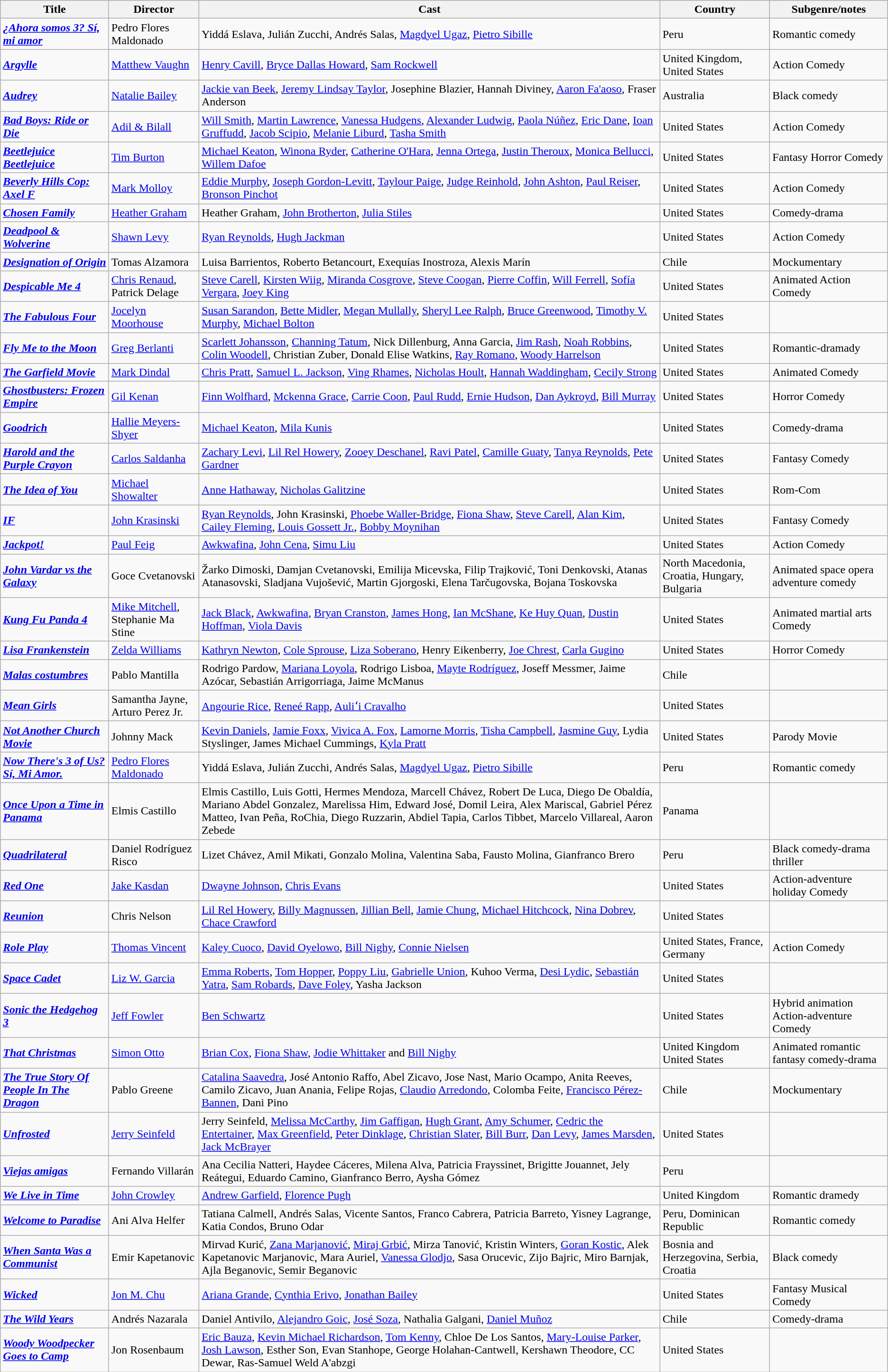<table class="wikitable sortable">
<tr>
<th>Title</th>
<th>Director</th>
<th>Cast</th>
<th>Country</th>
<th>Subgenre/notes</th>
</tr>
<tr>
<td><strong><em><a href='#'>¿Ahora somos 3? Sí, mi amor</a></em></strong></td>
<td>Pedro Flores Maldonado</td>
<td>Yiddá Eslava, Julián Zucchi, Andrés Salas, <a href='#'>Magdyel Ugaz</a>, <a href='#'>Pietro Sibille</a></td>
<td>Peru</td>
<td>Romantic comedy</td>
</tr>
<tr>
<td><strong><em><a href='#'>Argylle</a></em></strong></td>
<td><a href='#'>Matthew Vaughn</a></td>
<td><a href='#'>Henry Cavill</a>, <a href='#'>Bryce Dallas Howard</a>, <a href='#'>Sam Rockwell</a></td>
<td>United Kingdom, United States</td>
<td>Action Comedy</td>
</tr>
<tr>
<td><strong><em><a href='#'>Audrey</a></em></strong></td>
<td><a href='#'>Natalie Bailey</a></td>
<td><a href='#'>Jackie van Beek</a>, <a href='#'>Jeremy Lindsay Taylor</a>, Josephine Blazier, Hannah Diviney, <a href='#'>Aaron Fa'aoso</a>, Fraser Anderson</td>
<td>Australia</td>
<td>Black comedy</td>
</tr>
<tr>
<td><strong><em><a href='#'>Bad Boys: Ride or Die</a></em></strong></td>
<td><a href='#'>Adil & Bilall</a></td>
<td><a href='#'>Will Smith</a>, <a href='#'>Martin Lawrence</a>, <a href='#'>Vanessa Hudgens</a>, <a href='#'>Alexander Ludwig</a>, <a href='#'>Paola Núñez</a>, <a href='#'>Eric Dane</a>, <a href='#'>Ioan Gruffudd</a>, <a href='#'>Jacob Scipio</a>, <a href='#'>Melanie Liburd</a>, <a href='#'>Tasha Smith</a></td>
<td>United States</td>
<td>Action Comedy</td>
</tr>
<tr>
<td><strong><em><a href='#'>Beetlejuice Beetlejuice</a></em></strong></td>
<td><a href='#'>Tim Burton</a></td>
<td><a href='#'>Michael Keaton</a>, <a href='#'>Winona Ryder</a>, <a href='#'>Catherine O'Hara</a>, <a href='#'>Jenna Ortega</a>, <a href='#'>Justin Theroux</a>, <a href='#'>Monica Bellucci</a>, <a href='#'>Willem Dafoe</a></td>
<td>United States</td>
<td>Fantasy Horror Comedy</td>
</tr>
<tr>
<td><strong><em><a href='#'>Beverly Hills Cop: Axel F</a></em></strong></td>
<td><a href='#'>Mark Molloy</a></td>
<td><a href='#'>Eddie Murphy</a>, <a href='#'>Joseph Gordon-Levitt</a>, <a href='#'>Taylour Paige</a>, <a href='#'>Judge Reinhold</a>, <a href='#'>John Ashton</a>, <a href='#'>Paul Reiser</a>, <a href='#'>Bronson Pinchot</a></td>
<td>United States</td>
<td>Action Comedy</td>
</tr>
<tr>
<td><strong><em><a href='#'>Chosen Family</a></em></strong></td>
<td><a href='#'>Heather Graham</a></td>
<td>Heather Graham, <a href='#'>John Brotherton</a>, <a href='#'>Julia Stiles</a></td>
<td>United States</td>
<td>Comedy-drama</td>
</tr>
<tr>
<td><strong><em><a href='#'>Deadpool & Wolverine</a></em></strong></td>
<td><a href='#'>Shawn Levy</a></td>
<td><a href='#'>Ryan Reynolds</a>, <a href='#'>Hugh Jackman</a></td>
<td>United States</td>
<td>Action Comedy</td>
</tr>
<tr>
<td><em><a href='#'><strong>Designation of Origin</strong></a></em></td>
<td>Tomas Alzamora</td>
<td>Luisa Barrientos, Roberto Betancourt, Exequías Inostroza, Alexis Marín</td>
<td>Chile</td>
<td>Mockumentary</td>
</tr>
<tr>
<td><strong><em><a href='#'>Despicable Me 4</a></em></strong></td>
<td><a href='#'>Chris Renaud</a>, Patrick Delage</td>
<td><a href='#'>Steve Carell</a>, <a href='#'>Kirsten Wiig</a>, <a href='#'>Miranda Cosgrove</a>, <a href='#'>Steve Coogan</a>, <a href='#'>Pierre Coffin</a>, <a href='#'>Will Ferrell</a>, <a href='#'>Sofía Vergara</a>, <a href='#'>Joey King</a></td>
<td>United States</td>
<td>Animated Action Comedy</td>
</tr>
<tr>
<td><strong><em><a href='#'>The Fabulous Four</a></em></strong></td>
<td><a href='#'>Jocelyn Moorhouse</a></td>
<td><a href='#'>Susan Sarandon</a>, <a href='#'>Bette Midler</a>, <a href='#'>Megan Mullally</a>, <a href='#'>Sheryl Lee Ralph</a>, <a href='#'>Bruce Greenwood</a>, <a href='#'>Timothy V. Murphy</a>, <a href='#'>Michael Bolton</a></td>
<td>United States</td>
<td></td>
</tr>
<tr>
<td><strong><em><a href='#'>Fly Me to the Moon</a></em></strong></td>
<td><a href='#'>Greg Berlanti</a></td>
<td><a href='#'>Scarlett Johansson</a>, <a href='#'>Channing Tatum</a>, Nick Dillenburg, Anna Garcia, <a href='#'>Jim Rash</a>, <a href='#'>Noah Robbins</a>, <a href='#'>Colin Woodell</a>, Christian Zuber, Donald Elise Watkins, <a href='#'>Ray Romano</a>, <a href='#'>Woody Harrelson</a></td>
<td>United States</td>
<td>Romantic-dramady</td>
</tr>
<tr>
<td><strong><em><a href='#'>The Garfield Movie</a></em></strong></td>
<td><a href='#'>Mark Dindal</a></td>
<td><a href='#'>Chris Pratt</a>, <a href='#'>Samuel L. Jackson</a>, <a href='#'>Ving Rhames</a>, <a href='#'>Nicholas Hoult</a>, <a href='#'>Hannah Waddingham</a>, <a href='#'>Cecily Strong</a></td>
<td>United States</td>
<td>Animated Comedy</td>
</tr>
<tr>
<td><strong><em><a href='#'>Ghostbusters: Frozen Empire</a></em></strong></td>
<td><a href='#'>Gil Kenan</a></td>
<td><a href='#'>Finn Wolfhard</a>, <a href='#'>Mckenna Grace</a>, <a href='#'>Carrie Coon</a>, <a href='#'>Paul Rudd</a>, <a href='#'>Ernie Hudson</a>, <a href='#'>Dan Aykroyd</a>, <a href='#'>Bill Murray</a></td>
<td>United States</td>
<td>Horror Comedy</td>
</tr>
<tr>
<td><em><a href='#'><strong>Goodrich</strong></a></em></td>
<td><a href='#'>Hallie Meyers-Shyer</a></td>
<td><a href='#'>Michael Keaton</a>, <a href='#'>Mila Kunis</a></td>
<td>United States</td>
<td>Comedy-drama</td>
</tr>
<tr>
<td><strong><a href='#'><em>Harold and the Purple Crayon</em></a></strong></td>
<td><a href='#'>Carlos Saldanha</a></td>
<td><a href='#'>Zachary Levi</a>, <a href='#'>Lil Rel Howery</a>, <a href='#'>Zooey Deschanel</a>, <a href='#'>Ravi Patel</a>, <a href='#'>Camille Guaty</a>, <a href='#'>Tanya Reynolds</a>, <a href='#'>Pete Gardner</a></td>
<td>United States</td>
<td>Fantasy Comedy</td>
</tr>
<tr>
<td><strong><em><a href='#'>The Idea of You</a></em></strong></td>
<td><a href='#'>Michael Showalter</a></td>
<td><a href='#'>Anne Hathaway</a>, <a href='#'>Nicholas Galitzine</a></td>
<td>United States</td>
<td>Rom-Com</td>
</tr>
<tr>
<td><em><a href='#'><strong>IF</strong></a></em></td>
<td><a href='#'>John Krasinski</a></td>
<td><a href='#'>Ryan Reynolds</a>, John Krasinski, <a href='#'>Phoebe Waller-Bridge</a>, <a href='#'>Fiona Shaw</a>, <a href='#'>Steve Carell</a>, <a href='#'>Alan Kim</a>, <a href='#'>Cailey Fleming</a>, <a href='#'>Louis Gossett Jr.</a>, <a href='#'>Bobby Moynihan</a></td>
<td>United States</td>
<td>Fantasy Comedy</td>
</tr>
<tr>
<td><strong><em><a href='#'>Jackpot!</a></em></strong></td>
<td><a href='#'>Paul Feig</a></td>
<td><a href='#'>Awkwafina</a>, <a href='#'>John Cena</a>, <a href='#'>Simu Liu</a></td>
<td>United States</td>
<td>Action Comedy</td>
</tr>
<tr>
<td><em><a href='#'><strong>John Vardar vs the Galaxy</strong></a></em></td>
<td>Goce Cvetanovski</td>
<td>Žarko Dimoski, Damjan Cvetanovski, Emilija Micevska, Filip Trajković, Toni Denkovski, Atanas Atanasovski, Sladjana Vujošević, Martin Gjorgoski, Elena Tarčugovska, Bojana Toskovska</td>
<td>North Macedonia, Croatia, Hungary, Bulgaria</td>
<td>Animated space opera adventure comedy</td>
</tr>
<tr>
<td><strong><em><a href='#'>Kung Fu Panda 4</a></em></strong></td>
<td><a href='#'>Mike Mitchell</a>,<br>Stephanie Ma Stine</td>
<td><a href='#'>Jack Black</a>, <a href='#'>Awkwafina</a>, <a href='#'>Bryan Cranston</a>, <a href='#'>James Hong</a>, <a href='#'>Ian McShane</a>, <a href='#'>Ke Huy Quan</a>, <a href='#'>Dustin Hoffman</a>, <a href='#'>Viola Davis</a></td>
<td>United States</td>
<td>Animated martial arts Comedy</td>
</tr>
<tr>
<td><strong><em><a href='#'>Lisa Frankenstein</a></em></strong></td>
<td><a href='#'>Zelda Williams</a></td>
<td><a href='#'>Kathryn Newton</a>, <a href='#'>Cole Sprouse</a>, <a href='#'>Liza Soberano</a>, Henry Eikenberry, <a href='#'>Joe Chrest</a>, <a href='#'>Carla Gugino</a></td>
<td>United States</td>
<td>Horror Comedy</td>
</tr>
<tr>
<td><em><a href='#'><strong>Malas costumbres</strong></a></em></td>
<td>Pablo Mantilla</td>
<td>Rodrigo Pardow, <a href='#'>Mariana Loyola</a>, Rodrigo Lisboa, <a href='#'>Mayte Rodríguez</a>, Joseff Messmer, Jaime Azócar, Sebastián Arrigorriaga, Jaime McManus</td>
<td>Chile</td>
<td></td>
</tr>
<tr>
<td><strong><em><a href='#'>Mean Girls</a></em></strong></td>
<td>Samantha Jayne, Arturo Perez Jr.</td>
<td><a href='#'>Angourie Rice</a>, <a href='#'>Reneé Rapp</a>, <a href='#'>Auliʻi Cravalho</a></td>
<td>United States</td>
<td></td>
</tr>
<tr>
<td><strong><em><a href='#'>Not Another Church Movie</a></em></strong></td>
<td>Johnny Mack</td>
<td><a href='#'>Kevin Daniels</a>, <a href='#'>Jamie Foxx</a>, <a href='#'>Vivica A. Fox</a>, <a href='#'>Lamorne Morris</a>, <a href='#'>Tisha Campbell</a>, <a href='#'>Jasmine Guy</a>, Lydia Styslinger, James Michael Cummings, <a href='#'>Kyla Pratt</a></td>
<td>United States</td>
<td>Parody Movie</td>
</tr>
<tr>
<td><strong><em><a href='#'>Now There's 3 of Us? Sí, Mi Amor.</a></em></strong></td>
<td><a href='#'>Pedro Flores Maldonado</a></td>
<td>Yiddá Eslava, Julián Zucchi, Andrés Salas, <a href='#'>Magdyel Ugaz</a>, <a href='#'>Pietro Sibille</a></td>
<td>Peru</td>
<td>Romantic comedy</td>
</tr>
<tr>
<td><strong><em><a href='#'>Once Upon a Time in Panama</a></em></strong></td>
<td>Elmis Castillo</td>
<td>Elmis Castillo, Luis Gotti, Hermes Mendoza, Marcell Chávez, Robert De Luca, Diego De Obaldía, Mariano Abdel Gonzalez, Marelissa Him, Edward José, Domil Leira, Alex Mariscal, Gabriel Pérez Matteo, Ivan Peña, RoChia, Diego Ruzzarin, Abdiel Tapia, Carlos Tibbet, Marcelo Villareal, Aaron Zebede</td>
<td>Panama</td>
<td></td>
</tr>
<tr>
<td><em><a href='#'><strong>Quadrilateral</strong></a></em></td>
<td>Daniel Rodríguez Risco</td>
<td>Lizet Chávez, Amil Mikati, Gonzalo Molina, Valentina Saba, Fausto Molina, Gianfranco Brero</td>
<td>Peru</td>
<td>Black comedy-drama thriller</td>
</tr>
<tr>
<td><strong><em><a href='#'>Red One</a></em></strong></td>
<td><a href='#'>Jake Kasdan</a></td>
<td><a href='#'>Dwayne Johnson</a>, <a href='#'>Chris Evans</a></td>
<td>United States</td>
<td>Action-adventure holiday Comedy</td>
</tr>
<tr>
<td><strong><em><a href='#'>Reunion</a></em></strong></td>
<td>Chris Nelson</td>
<td><a href='#'>Lil Rel Howery</a>, <a href='#'>Billy Magnussen</a>, <a href='#'>Jillian Bell</a>, <a href='#'>Jamie Chung</a>, <a href='#'>Michael Hitchcock</a>, <a href='#'>Nina Dobrev</a>, <a href='#'>Chace Crawford</a></td>
<td>United States</td>
<td></td>
</tr>
<tr>
<td><strong><em><a href='#'>Role Play</a></em></strong></td>
<td><a href='#'>Thomas Vincent</a></td>
<td><a href='#'>Kaley Cuoco</a>, <a href='#'>David Oyelowo</a>, <a href='#'>Bill Nighy</a>, <a href='#'>Connie Nielsen</a></td>
<td>United States, France, Germany</td>
<td>Action Comedy</td>
</tr>
<tr>
<td><strong><em><a href='#'>Space Cadet</a></em></strong></td>
<td><a href='#'>Liz W. Garcia</a></td>
<td><a href='#'>Emma Roberts</a>, <a href='#'>Tom Hopper</a>,  <a href='#'>Poppy Liu</a>, <a href='#'>Gabrielle Union</a>, Kuhoo Verma, <a href='#'>Desi Lydic</a>, <a href='#'>Sebastián Yatra</a>, <a href='#'>Sam Robards</a>, <a href='#'>Dave Foley</a>, Yasha Jackson</td>
<td>United States</td>
<td></td>
</tr>
<tr>
<td><strong><em><a href='#'>Sonic the Hedgehog 3</a></em></strong></td>
<td><a href='#'>Jeff Fowler</a></td>
<td><a href='#'>Ben Schwartz</a></td>
<td>United States</td>
<td>Hybrid animation Action-adventure Comedy</td>
</tr>
<tr>
<td><strong><em><a href='#'>That Christmas</a></em></strong></td>
<td><a href='#'>Simon Otto</a></td>
<td><a href='#'>Brian Cox</a>, <a href='#'>Fiona Shaw</a>, <a href='#'>Jodie Whittaker</a> and <a href='#'>Bill Nighy</a></td>
<td>United Kingdom<br>United States</td>
<td>Animated romantic fantasy comedy-drama</td>
</tr>
<tr>
<td><strong><em><a href='#'>The True Story Of People In The Dragon</a></em></strong></td>
<td>Pablo Greene</td>
<td><a href='#'>Catalina Saavedra</a>, José Antonio Raffo, Abel Zicavo, Jose Nast, Mario Ocampo, Anita Reeves, Camilo Zicavo, Juan Anania, Felipe Rojas, <a href='#'>Claudio</a> <a href='#'>Arredondo</a>, Colomba Feite, <a href='#'>Francisco Pérez-Bannen</a>, Dani Pino</td>
<td>Chile</td>
<td>Mockumentary</td>
</tr>
<tr>
<td><strong><em><a href='#'>Unfrosted</a></em></strong></td>
<td><a href='#'>Jerry Seinfeld</a></td>
<td>Jerry Seinfeld, <a href='#'>Melissa McCarthy</a>, <a href='#'>Jim Gaffigan</a>, <a href='#'>Hugh Grant</a>, <a href='#'>Amy Schumer</a>, <a href='#'>Cedric the Entertainer</a>, <a href='#'>Max Greenfield</a>, <a href='#'>Peter Dinklage</a>, <a href='#'>Christian Slater</a>, <a href='#'>Bill Burr</a>, <a href='#'>Dan Levy</a>, <a href='#'>James Marsden</a>, <a href='#'>Jack McBrayer</a></td>
<td>United States</td>
<td></td>
</tr>
<tr>
<td><strong><em><a href='#'>Viejas amigas</a></em></strong></td>
<td>Fernando Villarán</td>
<td>Ana Cecilia Natteri, Haydee Cáceres, Milena Alva, Patricia Frayssinet, Brigitte Jouannet, Jely Reátegui, Eduardo Camino, Gianfranco Berro, Aysha Gómez</td>
<td>Peru</td>
<td></td>
</tr>
<tr>
<td><strong><em><a href='#'>We Live in Time</a></em></strong></td>
<td><a href='#'>John Crowley</a></td>
<td><a href='#'>Andrew Garfield</a>, <a href='#'>Florence Pugh</a></td>
<td>United Kingdom</td>
<td>Romantic dramedy</td>
</tr>
<tr>
<td><strong><em><a href='#'>Welcome to Paradise</a></em></strong></td>
<td>Ani Alva Helfer</td>
<td>Tatiana Calmell, Andrés Salas, Vicente Santos, Franco Cabrera, Patricia Barreto, Yisney Lagrange, Katia Condos, Bruno Odar</td>
<td>Peru, Dominican Republic</td>
<td>Romantic comedy</td>
</tr>
<tr>
<td><strong><em><a href='#'>When Santa Was a Communist</a></em></strong></td>
<td>Emir Kapetanovic</td>
<td>Mirvad Kurić, <a href='#'>Zana Marjanović</a>, <a href='#'>Miraj Grbić</a>, Mirza Tanović, Kristin Winters, <a href='#'>Goran Kostic</a>, Alek Kapetanovic Marjanovic, Mara Auriel, <a href='#'>Vanessa Glodjo</a>, Sasa Orucevic, Zijo Bajric, Miro Barnjak, Ajla Beganovic, Semir Beganovic</td>
<td>Bosnia and Herzegovina, Serbia, Croatia</td>
<td>Black comedy</td>
</tr>
<tr>
<td><strong><em><a href='#'>Wicked</a></em></strong></td>
<td><a href='#'>Jon M. Chu</a></td>
<td><a href='#'>Ariana Grande</a>, <a href='#'>Cynthia Erivo</a>, <a href='#'>Jonathan Bailey</a></td>
<td>United States</td>
<td>Fantasy Musical Comedy</td>
</tr>
<tr>
<td><a href='#'><strong><em>The Wild Years</em></strong></a></td>
<td>Andrés Nazarala</td>
<td>Daniel Antivilo, <a href='#'>Alejandro Goic</a>, <a href='#'>José Soza</a>, Nathalia Galgani, <a href='#'>Daniel Muñoz</a></td>
<td>Chile</td>
<td>Comedy-drama</td>
</tr>
<tr>
<td><strong><em><a href='#'>Woody Woodpecker Goes to Camp</a></em></strong></td>
<td>Jon Rosenbaum</td>
<td><a href='#'>Eric Bauza</a>, <a href='#'>Kevin Michael Richardson</a>, <a href='#'>Tom Kenny</a>, Chloe De Los Santos, <a href='#'>Mary-Louise Parker</a>, <a href='#'>Josh Lawson</a>, Esther Son, Evan Stanhope, George Holahan-Cantwell, Kershawn Theodore, CC Dewar, Ras-Samuel Weld A'abzgi</td>
<td>United States</td>
<td></td>
</tr>
</table>
